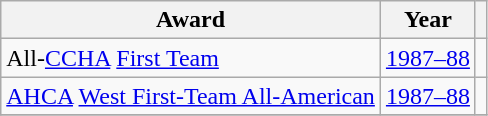<table class="wikitable">
<tr>
<th>Award</th>
<th>Year</th>
<th></th>
</tr>
<tr>
<td>All-<a href='#'>CCHA</a> <a href='#'>First Team</a></td>
<td><a href='#'>1987–88</a></td>
<td></td>
</tr>
<tr>
<td><a href='#'>AHCA</a> <a href='#'>West First-Team All-American</a></td>
<td><a href='#'>1987–88</a></td>
<td></td>
</tr>
<tr>
</tr>
</table>
